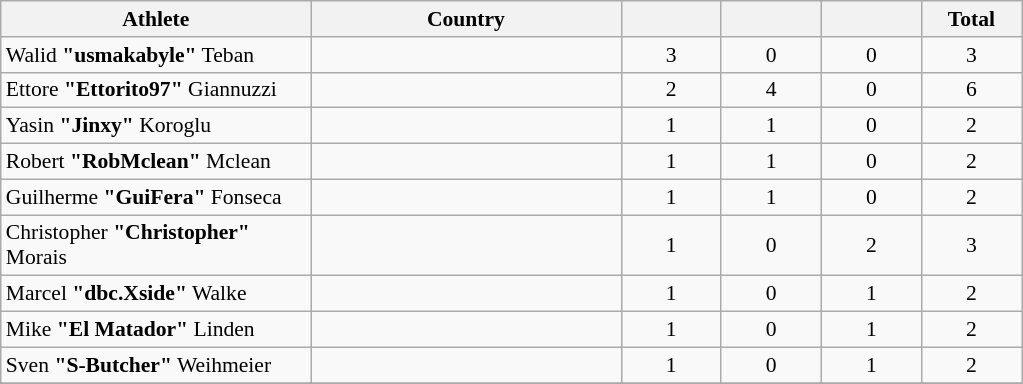<table class="wikitable" style="text-align:center; font-size:90%;">
<tr>
<th width="200">Athlete</th>
<th width="200">Country</th>
<th width="60"></th>
<th width="60"></th>
<th width="60"></th>
<th width="60">Total</th>
</tr>
<tr>
<td align="left">Walid <strong>"usmakabyle"</strong> Teban</td>
<td align="left"></td>
<td>3</td>
<td>0</td>
<td>0</td>
<td>3</td>
</tr>
<tr>
<td align="left">Ettore <strong>"Ettorito97"</strong> Giannuzzi</td>
<td align="left"></td>
<td>2</td>
<td>4</td>
<td>0</td>
<td>6</td>
</tr>
<tr>
<td align="left">Yasin <strong>"Jinxy"</strong> Koroglu</td>
<td align="left"></td>
<td>1</td>
<td>1</td>
<td>0</td>
<td>2</td>
</tr>
<tr>
<td align="left">Robert <strong>"RobMclean"</strong> Mclean</td>
<td align="left"></td>
<td>1</td>
<td>1</td>
<td>0</td>
<td>2</td>
</tr>
<tr>
<td align="left">Guilherme <strong>"GuiFera"</strong> Fonseca</td>
<td align="left"></td>
<td>1</td>
<td>1</td>
<td>0</td>
<td>2</td>
</tr>
<tr>
<td align="left">Christopher <strong>"Christopher"</strong> Morais</td>
<td align="left"></td>
<td>1</td>
<td>0</td>
<td>2</td>
<td>3</td>
</tr>
<tr>
<td align="left">Marcel <strong>"dbc.Xside"</strong> Walke</td>
<td align="left"></td>
<td>1</td>
<td>0</td>
<td>1</td>
<td>2</td>
</tr>
<tr>
<td align="left">Mike <strong>"El Matador"</strong> Linden</td>
<td align="left"></td>
<td>1</td>
<td>0</td>
<td>1</td>
<td>2</td>
</tr>
<tr>
<td align="left">Sven <strong>"S-Butcher"</strong> Weihmeier</td>
<td align="left"></td>
<td>1</td>
<td>0</td>
<td>1</td>
<td>2</td>
</tr>
<tr>
</tr>
</table>
